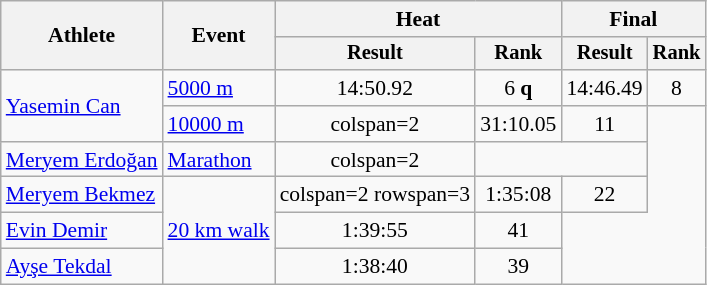<table class="wikitable" style="font-size:90%">
<tr>
<th rowspan="2">Athlete</th>
<th rowspan="2">Event</th>
<th colspan="2">Heat</th>
<th colspan="2">Final</th>
</tr>
<tr style="font-size:95%">
<th>Result</th>
<th>Rank</th>
<th>Result</th>
<th>Rank</th>
</tr>
<tr align=center>
<td align=left rowspan=2><a href='#'>Yasemin Can</a></td>
<td align=left><a href='#'>5000 m</a></td>
<td>14:50.92</td>
<td>6 <strong>q</strong></td>
<td>14:46.49</td>
<td>8</td>
</tr>
<tr align=center>
<td align=left><a href='#'>10000 m</a></td>
<td>colspan=2 </td>
<td>31:10.05</td>
<td>11</td>
</tr>
<tr align=center>
<td align=left><a href='#'>Meryem Erdoğan</a></td>
<td align=left><a href='#'>Marathon</a></td>
<td>colspan=2 </td>
<td colspan=2></td>
</tr>
<tr align=center>
<td align=left><a href='#'>Meryem Bekmez</a></td>
<td align=left rowspan=3><a href='#'>20 km walk</a></td>
<td>colspan=2 rowspan=3 </td>
<td>1:35:08</td>
<td>22</td>
</tr>
<tr align=center>
<td align=left><a href='#'>Evin Demir</a></td>
<td>1:39:55</td>
<td>41</td>
</tr>
<tr align=center>
<td align=left><a href='#'>Ayşe Tekdal</a></td>
<td>1:38:40</td>
<td>39</td>
</tr>
</table>
